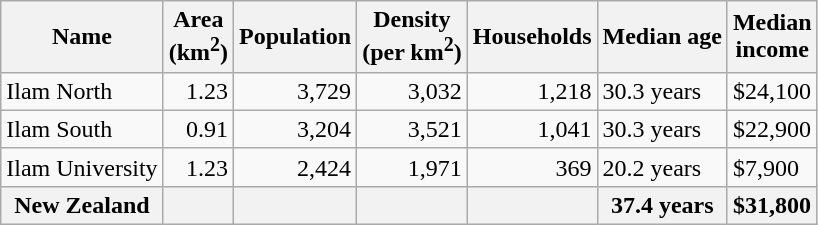<table class="wikitable">
<tr>
<th>Name</th>
<th>Area<br>(km<sup>2</sup>)</th>
<th>Population</th>
<th>Density<br>(per km<sup>2</sup>)</th>
<th>Households</th>
<th>Median age</th>
<th>Median<br>income</th>
</tr>
<tr>
<td>Ilam North</td>
<td style="text-align:right;">1.23</td>
<td style="text-align:right;">3,729</td>
<td style="text-align:right;">3,032</td>
<td style="text-align:right;">1,218</td>
<td>30.3 years</td>
<td>$24,100</td>
</tr>
<tr>
<td>Ilam South</td>
<td style="text-align:right;">0.91</td>
<td style="text-align:right;">3,204</td>
<td style="text-align:right;">3,521</td>
<td style="text-align:right;">1,041</td>
<td>30.3 years</td>
<td>$22,900</td>
</tr>
<tr>
<td>Ilam University</td>
<td style="text-align:right;">1.23</td>
<td style="text-align:right;">2,424</td>
<td style="text-align:right;">1,971</td>
<td style="text-align:right;">369</td>
<td>20.2 years</td>
<td>$7,900</td>
</tr>
<tr>
<th>New Zealand</th>
<th></th>
<th></th>
<th></th>
<th></th>
<th>37.4 years</th>
<th style="text-align:left;">$31,800</th>
</tr>
</table>
